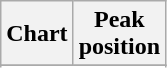<table class="wikitable plainrowheaders sortable" style="text-align:center;" border="1">
<tr>
<th scope="col">Chart</th>
<th scope="col">Peak<br>position</th>
</tr>
<tr>
</tr>
<tr>
</tr>
</table>
